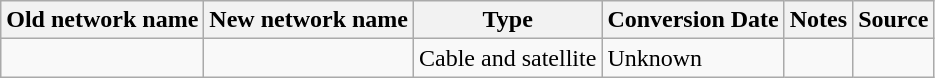<table class="wikitable">
<tr>
<th>Old network name</th>
<th>New network name</th>
<th>Type</th>
<th>Conversion Date</th>
<th>Notes</th>
<th>Source</th>
</tr>
<tr>
<td></td>
<td></td>
<td>Cable and satellite</td>
<td>Unknown</td>
<td></td>
<td></td>
</tr>
</table>
